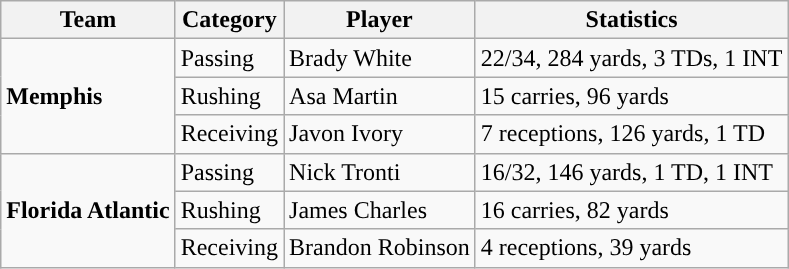<table class="wikitable" style="float: left;">
<tr>
<th>Team</th>
<th>Category</th>
<th>Player</th>
<th>Statistics</th>
</tr>
<tr>
<td rowspan=3><strong>Memphis</strong></td>
<td>Passing</td>
<td>Brady White</td>
<td>22/34, 284 yards, 3 TDs, 1 INT</td>
</tr>
<tr>
<td>Rushing</td>
<td>Asa Martin</td>
<td>15 carries, 96 yards</td>
</tr>
<tr>
<td>Receiving</td>
<td>Javon Ivory</td>
<td>7 receptions, 126 yards, 1 TD</td>
</tr>
<tr>
<td rowspan=3><strong>Florida Atlantic</strong></td>
<td>Passing</td>
<td>Nick Tronti</td>
<td>16/32, 146 yards, 1 TD, 1 INT</td>
</tr>
<tr>
<td>Rushing</td>
<td>James Charles</td>
<td>16 carries, 82 yards</td>
</tr>
<tr>
<td>Receiving</td>
<td>Brandon Robinson</td>
<td>4 receptions, 39 yards</td>
</tr>
</table>
